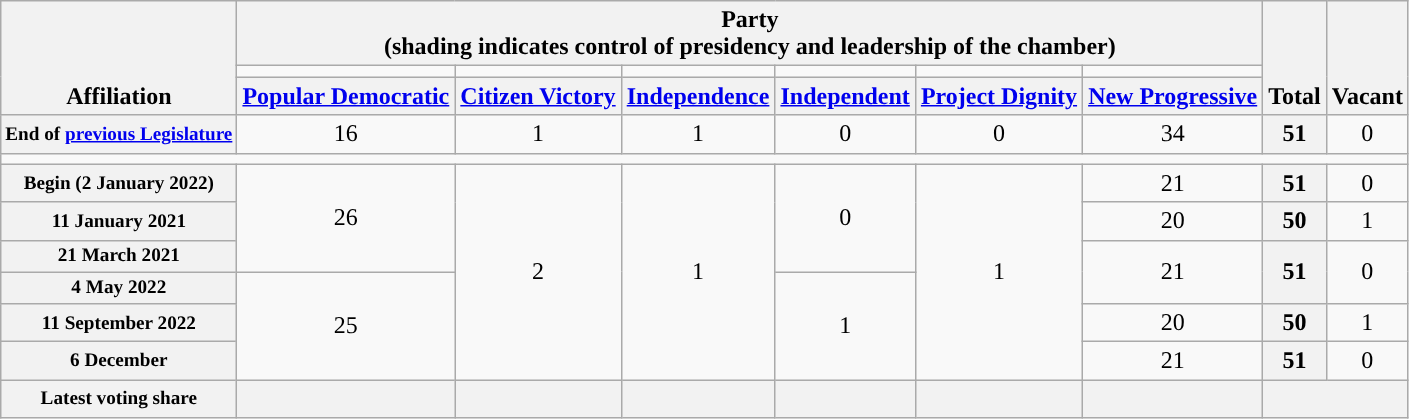<table class=wikitable style="text-align:center">
<tr style="vertical-align:bottom">
<th rowspan=3>Affiliation</th>
<th colspan=6>Party<div>(shading indicates control of presidency and leadership of the chamber)</div></th>
<th rowspan=3>Total</th>
<th rowspan=3>Vacant</th>
</tr>
<tr style="height:5px">
<td style="background-color:"></td>
<td style="background-color:"></td>
<td style="background-color:"></td>
<td style="background-color:"></td>
<td style="background-color:"></td>
<td style="background-color:"></td>
</tr>
<tr>
<th><a href='#'>Popular Democratic</a></th>
<th><a href='#'>Citizen Victory</a></th>
<th><a href='#'>Independence</a></th>
<th><a href='#'>Independent</a></th>
<th><a href='#'>Project Dignity</a></th>
<th><a href='#'>New Progressive</a></th>
</tr>
<tr>
<th style="font-size:80%">End of <a href='#'>previous Legislature</a></th>
<td>16</td>
<td>1</td>
<td>1</td>
<td>0</td>
<td>0</td>
<td>34</td>
<th>51</th>
<td>0</td>
</tr>
<tr>
<td colspan=99></td>
</tr>
<tr>
<th style="font-size:80%">Begin (2 January 2022)</th>
<td rowspan=3 >26</td>
<td rowspan=6>2</td>
<td rowspan=6>1</td>
<td rowspan=3>0</td>
<td rowspan=6>1</td>
<td>21</td>
<th>51</th>
<td>0</td>
</tr>
<tr>
<th style="font-size:80%">11 January 2021</th>
<td>20</td>
<th>50</th>
<td>1</td>
</tr>
<tr>
<th style="font-size:80%">21 March 2021</th>
<td rowspan=2>21</td>
<th rowspan=2>51</th>
<td rowspan=2>0</td>
</tr>
<tr>
<th style="font-size:80%">4 May 2022</th>
<td rowspan=3 >25</td>
<td rowspan=3>1</td>
</tr>
<tr>
<th style="font-size:80%">11 September 2022 </th>
<td>20</td>
<th>50</th>
<td>1</td>
</tr>
<tr>
<th style="font-size:80%">6 December </th>
<td rowspan=1>21</td>
<th rowspan=1>51</th>
<td rowspan=1>0</td>
</tr>
<tr>
<th style="font-size:80%">Latest voting share</th>
<th></th>
<th></th>
<th></th>
<th></th>
<th></th>
<th></th>
<th colspan=2> </th>
</tr>
</table>
